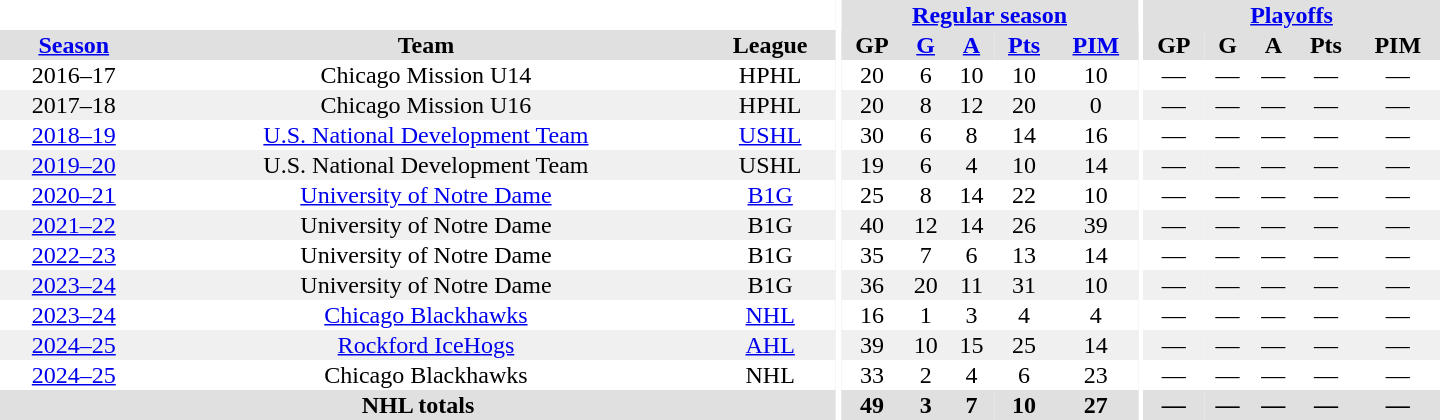<table border="0" cellpadding="1" cellspacing="0" style="text-align:center; width:60em">
<tr bgcolor="#e0e0e0">
<th colspan="3" bgcolor="#ffffff"></th>
<th rowspan="100" bgcolor="#ffffff"></th>
<th colspan="5"><a href='#'>Regular season</a></th>
<th rowspan="100" bgcolor="#ffffff"></th>
<th colspan="5"><a href='#'>Playoffs</a></th>
</tr>
<tr bgcolor="#e0e0e0">
<th><a href='#'>Season</a></th>
<th>Team</th>
<th>League</th>
<th>GP</th>
<th><a href='#'>G</a></th>
<th><a href='#'>A</a></th>
<th><a href='#'>Pts</a></th>
<th><a href='#'>PIM</a></th>
<th>GP</th>
<th>G</th>
<th>A</th>
<th>Pts</th>
<th>PIM</th>
</tr>
<tr>
<td>2016–17</td>
<td>Chicago Mission U14</td>
<td>HPHL</td>
<td>20</td>
<td>6</td>
<td>10</td>
<td>10</td>
<td>10</td>
<td>—</td>
<td>—</td>
<td>—</td>
<td>—</td>
<td>—</td>
</tr>
<tr bgcolor="#f0f0f0">
<td>2017–18</td>
<td>Chicago Mission U16</td>
<td>HPHL</td>
<td>20</td>
<td>8</td>
<td>12</td>
<td>20</td>
<td>0</td>
<td>—</td>
<td>—</td>
<td>—</td>
<td>—</td>
<td>—</td>
</tr>
<tr>
<td><a href='#'>2018–19</a></td>
<td><a href='#'>U.S. National Development Team</a></td>
<td><a href='#'>USHL</a></td>
<td>30</td>
<td>6</td>
<td>8</td>
<td>14</td>
<td>16</td>
<td>—</td>
<td>—</td>
<td>—</td>
<td>—</td>
<td>—</td>
</tr>
<tr bgcolor="#f0f0f0">
<td><a href='#'>2019–20</a></td>
<td>U.S. National Development Team</td>
<td>USHL</td>
<td>19</td>
<td>6</td>
<td>4</td>
<td>10</td>
<td>14</td>
<td>—</td>
<td>—</td>
<td>—</td>
<td>—</td>
<td>—</td>
</tr>
<tr>
<td><a href='#'>2020–21</a></td>
<td><a href='#'>University of Notre Dame</a></td>
<td><a href='#'>B1G</a></td>
<td>25</td>
<td>8</td>
<td>14</td>
<td>22</td>
<td>10</td>
<td>—</td>
<td>—</td>
<td>—</td>
<td>—</td>
<td>—</td>
</tr>
<tr bgcolor="#f0f0f0">
<td><a href='#'>2021–22</a></td>
<td>University of Notre Dame</td>
<td>B1G</td>
<td>40</td>
<td>12</td>
<td>14</td>
<td>26</td>
<td>39</td>
<td>—</td>
<td>—</td>
<td>—</td>
<td>—</td>
<td>—</td>
</tr>
<tr>
<td><a href='#'>2022–23</a></td>
<td>University of Notre Dame</td>
<td>B1G</td>
<td>35</td>
<td>7</td>
<td>6</td>
<td>13</td>
<td>14</td>
<td>—</td>
<td>—</td>
<td>—</td>
<td>—</td>
<td>—</td>
</tr>
<tr bgcolor="#f0f0f0">
<td><a href='#'>2023–24</a></td>
<td>University of Notre Dame</td>
<td>B1G</td>
<td>36</td>
<td>20</td>
<td>11</td>
<td>31</td>
<td>10</td>
<td>—</td>
<td>—</td>
<td>—</td>
<td>—</td>
<td>—</td>
</tr>
<tr>
<td><a href='#'>2023–24</a></td>
<td><a href='#'>Chicago Blackhawks</a></td>
<td><a href='#'>NHL</a></td>
<td>16</td>
<td>1</td>
<td>3</td>
<td>4</td>
<td>4</td>
<td>—</td>
<td>—</td>
<td>—</td>
<td>—</td>
<td>—</td>
</tr>
<tr bgcolor="#f0f0f0">
<td><a href='#'>2024–25</a></td>
<td><a href='#'>Rockford IceHogs</a></td>
<td><a href='#'>AHL</a></td>
<td>39</td>
<td>10</td>
<td>15</td>
<td>25</td>
<td>14</td>
<td>—</td>
<td>—</td>
<td>—</td>
<td>—</td>
<td>—</td>
</tr>
<tr>
<td><a href='#'>2024–25</a></td>
<td>Chicago Blackhawks</td>
<td>NHL</td>
<td>33</td>
<td>2</td>
<td>4</td>
<td>6</td>
<td>23</td>
<td>—</td>
<td>—</td>
<td>—</td>
<td>—</td>
<td>—</td>
</tr>
<tr bgcolor="#e0e0e0">
<th colspan="3">NHL totals</th>
<th>49</th>
<th>3</th>
<th>7</th>
<th>10</th>
<th>27</th>
<th>—</th>
<th>—</th>
<th>—</th>
<th>—</th>
<th>—</th>
</tr>
</table>
